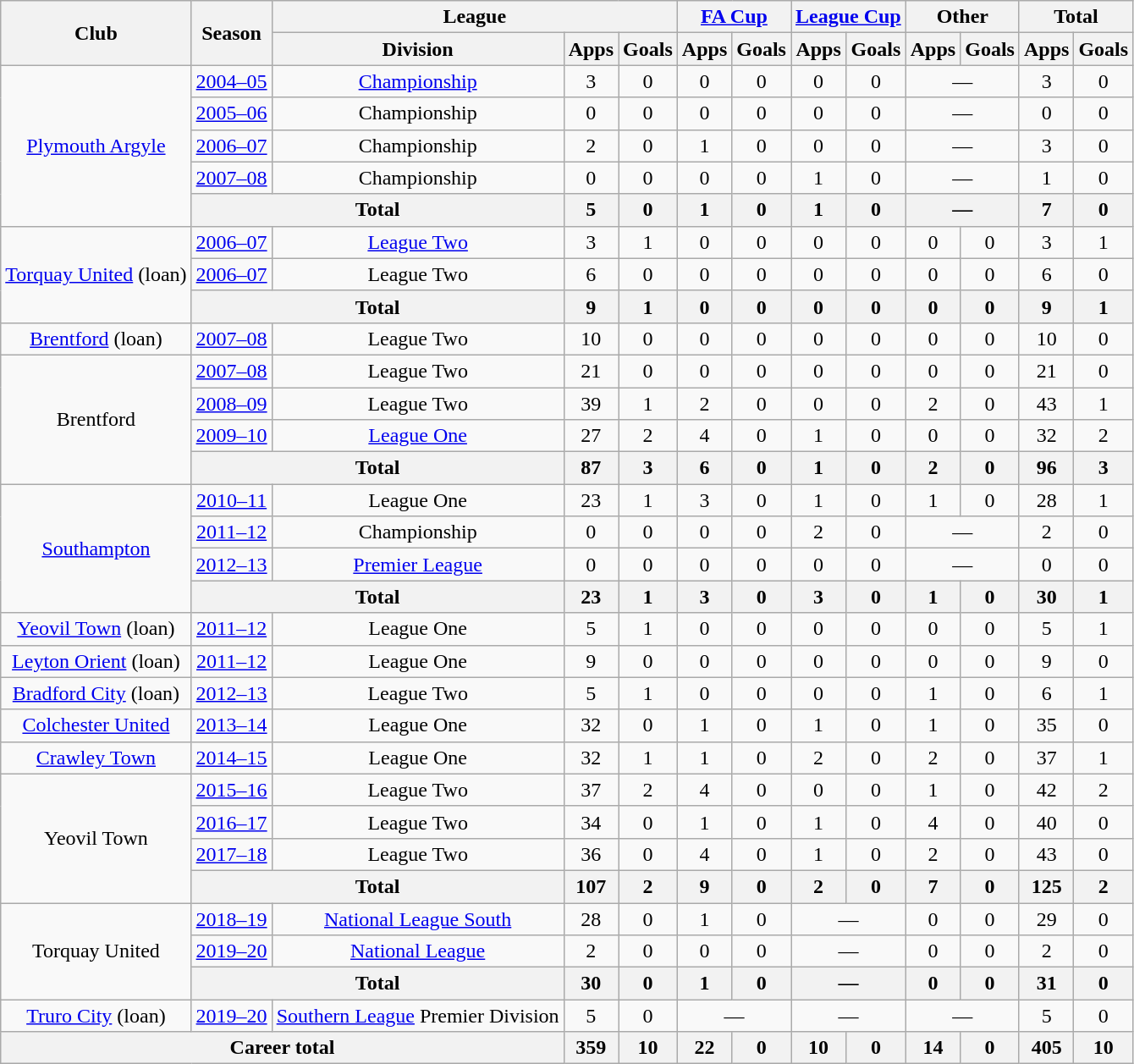<table class="wikitable" style="text-align: center;">
<tr>
<th rowspan="2">Club</th>
<th rowspan="2">Season</th>
<th colspan="3">League</th>
<th colspan="2"><a href='#'>FA Cup</a></th>
<th colspan="2"><a href='#'>League Cup</a></th>
<th colspan="2">Other</th>
<th colspan="2">Total</th>
</tr>
<tr>
<th>Division</th>
<th>Apps</th>
<th>Goals</th>
<th>Apps</th>
<th>Goals</th>
<th>Apps</th>
<th>Goals</th>
<th>Apps</th>
<th>Goals</th>
<th>Apps</th>
<th>Goals</th>
</tr>
<tr>
<td rowspan="5"><a href='#'>Plymouth Argyle</a></td>
<td><a href='#'>2004–05</a></td>
<td><a href='#'>Championship</a></td>
<td>3</td>
<td>0</td>
<td>0</td>
<td>0</td>
<td>0</td>
<td>0</td>
<td colspan="2">—</td>
<td>3</td>
<td>0</td>
</tr>
<tr>
<td><a href='#'>2005–06</a></td>
<td>Championship</td>
<td>0</td>
<td>0</td>
<td>0</td>
<td>0</td>
<td>0</td>
<td>0</td>
<td colspan="2">—</td>
<td>0</td>
<td>0</td>
</tr>
<tr>
<td><a href='#'>2006–07</a></td>
<td>Championship</td>
<td>2</td>
<td>0</td>
<td>1</td>
<td>0</td>
<td>0</td>
<td>0</td>
<td colspan="2">—</td>
<td>3</td>
<td>0</td>
</tr>
<tr>
<td><a href='#'>2007–08</a></td>
<td>Championship</td>
<td>0</td>
<td>0</td>
<td>0</td>
<td>0</td>
<td>1</td>
<td>0</td>
<td colspan="2">—</td>
<td>1</td>
<td>0</td>
</tr>
<tr>
<th colspan="2">Total</th>
<th>5</th>
<th>0</th>
<th>1</th>
<th>0</th>
<th>1</th>
<th>0</th>
<th colspan="2">—</th>
<th>7</th>
<th>0</th>
</tr>
<tr>
<td rowspan="3"><a href='#'>Torquay United</a> (loan)</td>
<td><a href='#'>2006–07</a></td>
<td><a href='#'>League Two</a></td>
<td>3</td>
<td>1</td>
<td>0</td>
<td>0</td>
<td>0</td>
<td>0</td>
<td>0</td>
<td>0</td>
<td>3</td>
<td>1</td>
</tr>
<tr>
<td><a href='#'>2006–07</a></td>
<td>League Two</td>
<td>6</td>
<td>0</td>
<td>0</td>
<td>0</td>
<td>0</td>
<td>0</td>
<td>0</td>
<td>0</td>
<td>6</td>
<td>0</td>
</tr>
<tr>
<th colspan="2">Total</th>
<th>9</th>
<th>1</th>
<th>0</th>
<th>0</th>
<th>0</th>
<th>0</th>
<th>0</th>
<th>0</th>
<th>9</th>
<th>1</th>
</tr>
<tr>
<td><a href='#'>Brentford</a> (loan)</td>
<td><a href='#'>2007–08</a></td>
<td>League Two</td>
<td>10</td>
<td>0</td>
<td>0</td>
<td>0</td>
<td>0</td>
<td>0</td>
<td>0</td>
<td>0</td>
<td>10</td>
<td>0</td>
</tr>
<tr>
<td rowspan="4">Brentford</td>
<td><a href='#'>2007–08</a></td>
<td>League Two</td>
<td>21</td>
<td>0</td>
<td>0</td>
<td>0</td>
<td>0</td>
<td>0</td>
<td>0</td>
<td>0</td>
<td>21</td>
<td>0</td>
</tr>
<tr>
<td><a href='#'>2008–09</a></td>
<td>League Two</td>
<td>39</td>
<td>1</td>
<td>2</td>
<td>0</td>
<td>0</td>
<td>0</td>
<td>2</td>
<td>0</td>
<td>43</td>
<td>1</td>
</tr>
<tr>
<td><a href='#'>2009–10</a></td>
<td><a href='#'>League One</a></td>
<td>27</td>
<td>2</td>
<td>4</td>
<td>0</td>
<td>1</td>
<td>0</td>
<td>0</td>
<td>0</td>
<td>32</td>
<td>2</td>
</tr>
<tr>
<th colspan="2">Total</th>
<th>87</th>
<th>3</th>
<th>6</th>
<th>0</th>
<th>1</th>
<th>0</th>
<th>2</th>
<th>0</th>
<th>96</th>
<th>3</th>
</tr>
<tr>
<td rowspan="4"><a href='#'>Southampton</a></td>
<td><a href='#'>2010–11</a></td>
<td>League One</td>
<td>23</td>
<td>1</td>
<td>3</td>
<td>0</td>
<td>1</td>
<td>0</td>
<td>1</td>
<td>0</td>
<td>28</td>
<td>1</td>
</tr>
<tr>
<td><a href='#'>2011–12</a></td>
<td>Championship</td>
<td>0</td>
<td>0</td>
<td>0</td>
<td>0</td>
<td>2</td>
<td>0</td>
<td colspan="2">—</td>
<td>2</td>
<td>0</td>
</tr>
<tr>
<td><a href='#'>2012–13</a></td>
<td><a href='#'>Premier League</a></td>
<td>0</td>
<td>0</td>
<td>0</td>
<td>0</td>
<td>0</td>
<td>0</td>
<td colspan="2">—</td>
<td>0</td>
<td>0</td>
</tr>
<tr>
<th colspan="2">Total</th>
<th>23</th>
<th>1</th>
<th>3</th>
<th>0</th>
<th>3</th>
<th>0</th>
<th>1</th>
<th>0</th>
<th>30</th>
<th>1</th>
</tr>
<tr>
<td><a href='#'>Yeovil Town</a> (loan)</td>
<td><a href='#'>2011–12</a></td>
<td>League One</td>
<td>5</td>
<td>1</td>
<td>0</td>
<td>0</td>
<td>0</td>
<td>0</td>
<td>0</td>
<td>0</td>
<td>5</td>
<td>1</td>
</tr>
<tr>
<td><a href='#'>Leyton Orient</a> (loan)</td>
<td><a href='#'>2011–12</a></td>
<td>League One</td>
<td>9</td>
<td>0</td>
<td>0</td>
<td>0</td>
<td>0</td>
<td>0</td>
<td>0</td>
<td>0</td>
<td>9</td>
<td>0</td>
</tr>
<tr>
<td><a href='#'>Bradford City</a> (loan)</td>
<td><a href='#'>2012–13</a></td>
<td>League Two</td>
<td>5</td>
<td>1</td>
<td>0</td>
<td>0</td>
<td>0</td>
<td>0</td>
<td>1</td>
<td>0</td>
<td>6</td>
<td>1</td>
</tr>
<tr>
<td><a href='#'>Colchester United</a></td>
<td><a href='#'>2013–14</a></td>
<td>League One</td>
<td>32</td>
<td>0</td>
<td>1</td>
<td>0</td>
<td>1</td>
<td>0</td>
<td>1</td>
<td>0</td>
<td>35</td>
<td>0</td>
</tr>
<tr>
<td><a href='#'>Crawley Town</a></td>
<td><a href='#'>2014–15</a></td>
<td>League One</td>
<td>32</td>
<td>1</td>
<td>1</td>
<td>0</td>
<td>2</td>
<td>0</td>
<td>2</td>
<td>0</td>
<td>37</td>
<td>1</td>
</tr>
<tr>
<td rowspan="4">Yeovil Town</td>
<td><a href='#'>2015–16</a></td>
<td>League Two</td>
<td>37</td>
<td>2</td>
<td>4</td>
<td>0</td>
<td>0</td>
<td>0</td>
<td>1</td>
<td>0</td>
<td>42</td>
<td>2</td>
</tr>
<tr>
<td><a href='#'>2016–17</a></td>
<td>League Two</td>
<td>34</td>
<td>0</td>
<td>1</td>
<td>0</td>
<td>1</td>
<td>0</td>
<td>4</td>
<td>0</td>
<td>40</td>
<td>0</td>
</tr>
<tr>
<td><a href='#'>2017–18</a></td>
<td>League Two</td>
<td>36</td>
<td>0</td>
<td>4</td>
<td>0</td>
<td>1</td>
<td>0</td>
<td>2</td>
<td>0</td>
<td>43</td>
<td>0</td>
</tr>
<tr>
<th colspan="2">Total</th>
<th>107</th>
<th>2</th>
<th>9</th>
<th>0</th>
<th>2</th>
<th>0</th>
<th>7</th>
<th>0</th>
<th>125</th>
<th>2</th>
</tr>
<tr>
<td rowspan="3">Torquay United</td>
<td><a href='#'>2018–19</a></td>
<td><a href='#'>National League South</a></td>
<td>28</td>
<td>0</td>
<td>1</td>
<td>0</td>
<td colspan="2">—</td>
<td>0</td>
<td>0</td>
<td>29</td>
<td>0</td>
</tr>
<tr>
<td><a href='#'>2019–20</a></td>
<td><a href='#'>National League</a></td>
<td>2</td>
<td>0</td>
<td>0</td>
<td>0</td>
<td colspan="2">—</td>
<td>0</td>
<td>0</td>
<td>2</td>
<td>0</td>
</tr>
<tr>
<th colspan="2">Total</th>
<th>30</th>
<th>0</th>
<th>1</th>
<th>0</th>
<th colspan="2">—</th>
<th>0</th>
<th>0</th>
<th>31</th>
<th>0</th>
</tr>
<tr>
<td><a href='#'>Truro City</a> (loan)</td>
<td><a href='#'>2019–20</a></td>
<td><a href='#'>Southern League</a> Premier Division</td>
<td>5</td>
<td>0</td>
<td colspan="2">—</td>
<td colspan="2">—</td>
<td colspan="2">—</td>
<td>5</td>
<td>0</td>
</tr>
<tr>
<th colspan="3">Career total</th>
<th>359</th>
<th>10</th>
<th>22</th>
<th>0</th>
<th>10</th>
<th>0</th>
<th>14</th>
<th>0</th>
<th>405</th>
<th>10</th>
</tr>
</table>
